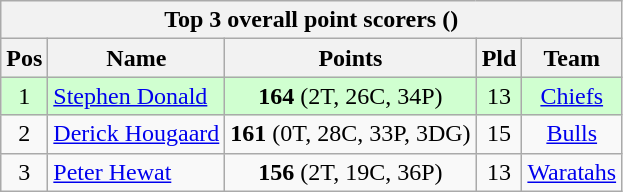<table class="wikitable" style="text-align:center">
<tr>
<th colspan=9>Top 3 overall point scorers ()</th>
</tr>
<tr>
<th>Pos</th>
<th>Name</th>
<th>Points</th>
<th>Pld</th>
<th>Team</th>
</tr>
<tr style="background:#d0ffd0">
<td>1</td>
<td style="text-align:left"><a href='#'>Stephen Donald</a></td>
<td><strong>164</strong> (2T, 26C, 34P)</td>
<td>13</td>
<td><a href='#'>Chiefs</a></td>
</tr>
<tr>
<td>2</td>
<td style="text-align:left"><a href='#'>Derick Hougaard</a></td>
<td><strong>161</strong> (0T, 28C, 33P, 3DG)</td>
<td>15</td>
<td><a href='#'>Bulls</a></td>
</tr>
<tr>
<td>3</td>
<td style="text-align:left"><a href='#'>Peter Hewat</a></td>
<td><strong>156</strong> (2T, 19C, 36P)</td>
<td>13</td>
<td><a href='#'>Waratahs</a></td>
</tr>
</table>
